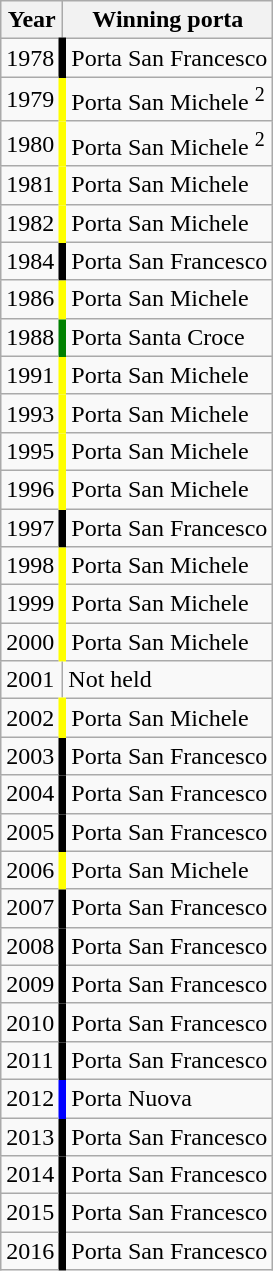<table class="wikitable">
<tr>
<th>Year</th>
<th>Winning porta</th>
</tr>
<tr>
<td>1978</td>
<td style="border-left: black 5px solid">Porta San Francesco</td>
</tr>
<tr>
<td>1979</td>
<td style="border-left: yellow 5px solid">Porta San Michele <sup>2</sup></td>
</tr>
<tr>
<td>1980</td>
<td style="border-left: yellow 5px solid">Porta San Michele <sup>2</sup></td>
</tr>
<tr>
<td>1981</td>
<td style="border-left: yellow 5px solid">Porta San Michele</td>
</tr>
<tr>
<td>1982</td>
<td style="border-left: yellow 5px solid">Porta San Michele</td>
</tr>
<tr>
<td>1984</td>
<td style="border-left: black 5px solid">Porta San Francesco</td>
</tr>
<tr>
<td>1986</td>
<td style="border-left: yellow 5px solid">Porta San Michele</td>
</tr>
<tr>
<td>1988</td>
<td style="border-left: green 5px solid">Porta Santa Croce</td>
</tr>
<tr>
<td>1991</td>
<td style="border-left: yellow 5px solid">Porta San Michele</td>
</tr>
<tr>
<td>1993</td>
<td style="border-left: yellow 5px solid">Porta San Michele</td>
</tr>
<tr>
<td>1995</td>
<td style="border-left: yellow 5px solid">Porta San Michele</td>
</tr>
<tr>
<td>1996</td>
<td style="border-left: yellow 5px solid">Porta San Michele</td>
</tr>
<tr>
<td>1997</td>
<td style="border-left: black 5px solid">Porta San Francesco</td>
</tr>
<tr>
<td>1998</td>
<td style="border-left: yellow 5px solid">Porta San Michele</td>
</tr>
<tr>
<td>1999</td>
<td style="border-left: yellow 5px solid">Porta San Michele</td>
</tr>
<tr>
<td>2000</td>
<td style="border-left: yellow 5px solid">Porta San Michele</td>
</tr>
<tr>
<td>2001</td>
<td>Not held</td>
</tr>
<tr>
<td>2002</td>
<td style="border-left: yellow 5px solid">Porta San Michele</td>
</tr>
<tr>
<td>2003</td>
<td style="border-left: black 5px solid">Porta San Francesco</td>
</tr>
<tr>
<td>2004</td>
<td style="border-left: black 5px solid">Porta San Francesco</td>
</tr>
<tr>
<td>2005</td>
<td style="border-left: black 5px solid">Porta San Francesco</td>
</tr>
<tr>
<td>2006</td>
<td style="border-left: yellow 5px solid">Porta San Michele</td>
</tr>
<tr>
<td>2007</td>
<td style="border-left: black 5px solid">Porta San Francesco</td>
</tr>
<tr>
<td>2008</td>
<td style="border-left: black 5px solid">Porta San Francesco</td>
</tr>
<tr>
<td>2009</td>
<td style="border-left: black 5px solid">Porta San Francesco</td>
</tr>
<tr>
<td>2010</td>
<td style="border-left: black 5px solid">Porta San Francesco</td>
</tr>
<tr>
<td>2011</td>
<td style="border-left: black 5px solid">Porta San Francesco</td>
</tr>
<tr>
<td>2012</td>
<td style="border-left: blue 5px solid">Porta Nuova</td>
</tr>
<tr>
<td>2013</td>
<td style="border-left: black 5px solid">Porta San Francesco</td>
</tr>
<tr>
<td>2014</td>
<td style="border-left: black 5px solid">Porta San Francesco</td>
</tr>
<tr>
<td>2015</td>
<td style="border-left: black 5px solid">Porta San Francesco</td>
</tr>
<tr>
<td>2016</td>
<td style="border-left: black 5px solid">Porta San Francesco</td>
</tr>
</table>
